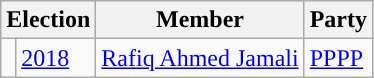<table class="wikitable">
<tr>
<th colspan="2">Election</th>
<th>Member</th>
<th>Party</th>
</tr>
<tr>
<td style="background-color: "></td>
<td><a href='#'>2018</a></td>
<td><a href='#'>Rafiq Ahmed Jamali</a></td>
<td><a href='#'>PPPP</a></td>
</tr>
</table>
